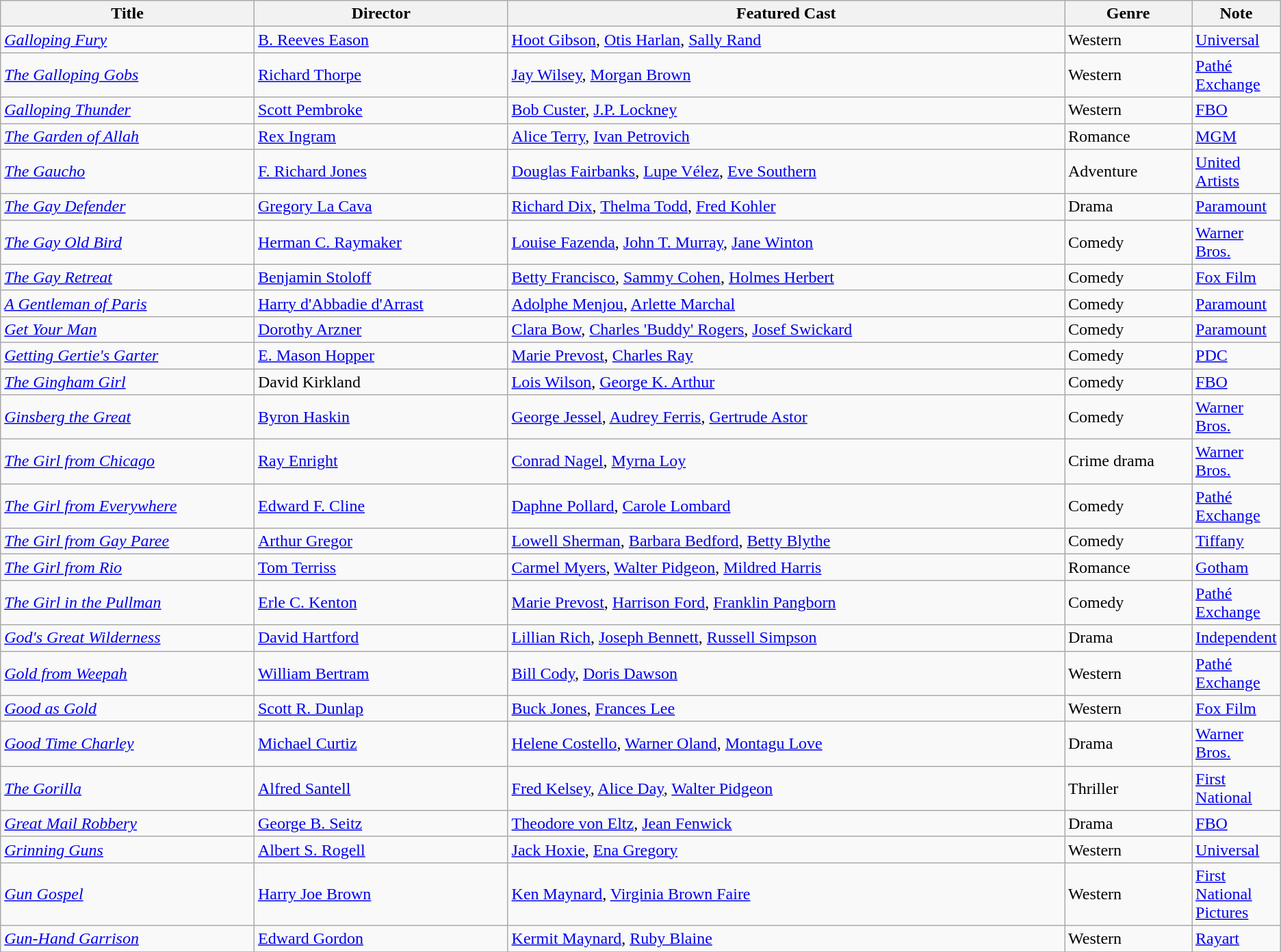<table class="wikitable">
<tr>
<th style="width:20%;">Title</th>
<th style="width:20%;">Director</th>
<th style="width:44%;">Featured Cast</th>
<th style="width:10%;">Genre</th>
<th style="width:10%;">Note</th>
</tr>
<tr>
<td><em><a href='#'>Galloping Fury</a></em></td>
<td><a href='#'>B. Reeves Eason</a></td>
<td><a href='#'>Hoot Gibson</a>, <a href='#'>Otis Harlan</a>, <a href='#'>Sally Rand</a></td>
<td>Western</td>
<td><a href='#'>Universal</a></td>
</tr>
<tr>
<td><em><a href='#'>The Galloping Gobs</a></em></td>
<td><a href='#'>Richard Thorpe</a></td>
<td><a href='#'>Jay Wilsey</a>, <a href='#'>Morgan Brown</a></td>
<td>Western</td>
<td><a href='#'>Pathé Exchange</a></td>
</tr>
<tr>
<td><em><a href='#'>Galloping Thunder</a></em></td>
<td><a href='#'>Scott Pembroke</a></td>
<td><a href='#'>Bob Custer</a>, <a href='#'>J.P. Lockney</a></td>
<td>Western</td>
<td><a href='#'>FBO</a></td>
</tr>
<tr>
<td><em><a href='#'>The Garden of Allah</a></em></td>
<td><a href='#'>Rex Ingram</a></td>
<td><a href='#'>Alice Terry</a>, <a href='#'>Ivan Petrovich</a></td>
<td>Romance</td>
<td><a href='#'>MGM</a></td>
</tr>
<tr>
<td><em><a href='#'>The Gaucho</a></em></td>
<td><a href='#'>F. Richard Jones</a></td>
<td><a href='#'>Douglas Fairbanks</a>, <a href='#'>Lupe Vélez</a>, <a href='#'>Eve Southern</a></td>
<td>Adventure</td>
<td><a href='#'>United Artists</a></td>
</tr>
<tr>
<td><em><a href='#'>The Gay Defender</a></em></td>
<td><a href='#'>Gregory La Cava</a></td>
<td><a href='#'>Richard Dix</a>, <a href='#'>Thelma Todd</a>, <a href='#'>Fred Kohler</a></td>
<td>Drama</td>
<td><a href='#'>Paramount</a></td>
</tr>
<tr>
<td><em><a href='#'>The Gay Old Bird</a></em></td>
<td><a href='#'>Herman C. Raymaker</a></td>
<td><a href='#'>Louise Fazenda</a>, <a href='#'>John T. Murray</a>, <a href='#'>Jane Winton</a></td>
<td>Comedy</td>
<td><a href='#'>Warner Bros.</a></td>
</tr>
<tr>
<td><em><a href='#'>The Gay Retreat</a></em></td>
<td><a href='#'>Benjamin Stoloff</a></td>
<td><a href='#'>Betty Francisco</a>, <a href='#'>Sammy Cohen</a>, <a href='#'>Holmes Herbert</a></td>
<td>Comedy</td>
<td><a href='#'>Fox Film</a></td>
</tr>
<tr>
<td><em><a href='#'>A Gentleman of Paris</a></em></td>
<td><a href='#'>Harry d'Abbadie d'Arrast</a></td>
<td><a href='#'>Adolphe Menjou</a>, <a href='#'>Arlette Marchal</a></td>
<td>Comedy</td>
<td><a href='#'>Paramount</a></td>
</tr>
<tr>
<td><em><a href='#'>Get Your Man</a></em></td>
<td><a href='#'>Dorothy Arzner</a></td>
<td><a href='#'>Clara Bow</a>, <a href='#'>Charles 'Buddy' Rogers</a>, <a href='#'>Josef Swickard</a></td>
<td>Comedy</td>
<td><a href='#'>Paramount</a></td>
</tr>
<tr>
<td><em><a href='#'>Getting Gertie's Garter</a></em></td>
<td><a href='#'>E. Mason Hopper</a></td>
<td><a href='#'>Marie Prevost</a>, <a href='#'>Charles Ray</a></td>
<td>Comedy</td>
<td><a href='#'>PDC</a></td>
</tr>
<tr>
<td><em><a href='#'>The Gingham Girl</a></em></td>
<td>David Kirkland</td>
<td><a href='#'>Lois Wilson</a>, <a href='#'>George K. Arthur</a></td>
<td>Comedy</td>
<td><a href='#'>FBO</a></td>
</tr>
<tr>
<td><em><a href='#'>Ginsberg the Great</a></em></td>
<td><a href='#'>Byron Haskin</a></td>
<td><a href='#'>George Jessel</a>, <a href='#'>Audrey Ferris</a>, <a href='#'>Gertrude Astor</a></td>
<td>Comedy</td>
<td><a href='#'>Warner Bros.</a></td>
</tr>
<tr>
<td><em><a href='#'>The Girl from Chicago</a></em></td>
<td><a href='#'>Ray Enright</a></td>
<td><a href='#'>Conrad Nagel</a>, <a href='#'>Myrna Loy</a></td>
<td>Crime drama</td>
<td><a href='#'>Warner Bros.</a></td>
</tr>
<tr>
<td><em><a href='#'>The Girl from Everywhere</a></em></td>
<td><a href='#'>Edward F. Cline</a></td>
<td><a href='#'>Daphne Pollard</a>, <a href='#'>Carole Lombard</a></td>
<td>Comedy</td>
<td><a href='#'>Pathé Exchange</a></td>
</tr>
<tr>
<td><em><a href='#'>The Girl from Gay Paree</a></em></td>
<td><a href='#'>Arthur Gregor</a></td>
<td><a href='#'>Lowell Sherman</a>, <a href='#'>Barbara Bedford</a>, <a href='#'>Betty Blythe</a></td>
<td>Comedy</td>
<td><a href='#'>Tiffany</a></td>
</tr>
<tr>
<td><em><a href='#'>The Girl from Rio</a></em></td>
<td><a href='#'>Tom Terriss</a></td>
<td><a href='#'>Carmel Myers</a>, <a href='#'>Walter Pidgeon</a>, <a href='#'>Mildred Harris</a></td>
<td>Romance</td>
<td><a href='#'>Gotham</a></td>
</tr>
<tr>
<td><em><a href='#'>The Girl in the Pullman</a></em></td>
<td><a href='#'>Erle C. Kenton</a></td>
<td><a href='#'>Marie Prevost</a>, <a href='#'>Harrison Ford</a>, <a href='#'>Franklin Pangborn</a></td>
<td>Comedy</td>
<td><a href='#'>Pathé Exchange</a></td>
</tr>
<tr>
<td><em><a href='#'>God's Great Wilderness</a></em></td>
<td><a href='#'>David Hartford</a></td>
<td><a href='#'>Lillian Rich</a>, <a href='#'>Joseph Bennett</a>, <a href='#'>Russell Simpson</a></td>
<td>Drama</td>
<td><a href='#'>Independent</a></td>
</tr>
<tr>
<td><em><a href='#'>Gold from Weepah</a></em></td>
<td><a href='#'>William Bertram</a></td>
<td><a href='#'>Bill Cody</a>, <a href='#'>Doris Dawson</a></td>
<td>Western</td>
<td><a href='#'>Pathé Exchange</a></td>
</tr>
<tr>
<td><em><a href='#'>Good as Gold</a></em></td>
<td><a href='#'>Scott R. Dunlap</a></td>
<td><a href='#'>Buck Jones</a>, <a href='#'>Frances Lee</a></td>
<td>Western</td>
<td><a href='#'>Fox Film</a></td>
</tr>
<tr>
<td><em><a href='#'>Good Time Charley</a></em></td>
<td><a href='#'>Michael Curtiz</a></td>
<td><a href='#'>Helene Costello</a>, <a href='#'>Warner Oland</a>, <a href='#'>Montagu Love</a></td>
<td>Drama</td>
<td><a href='#'>Warner Bros.</a></td>
</tr>
<tr>
<td><em><a href='#'>The Gorilla</a></em></td>
<td><a href='#'>Alfred Santell</a></td>
<td><a href='#'>Fred Kelsey</a>, <a href='#'>Alice Day</a>, <a href='#'>Walter Pidgeon</a></td>
<td>Thriller</td>
<td><a href='#'>First National</a></td>
</tr>
<tr>
<td><em><a href='#'>Great Mail Robbery</a></em></td>
<td><a href='#'>George B. Seitz</a></td>
<td><a href='#'>Theodore von Eltz</a>, <a href='#'>Jean Fenwick</a></td>
<td>Drama</td>
<td><a href='#'>FBO</a></td>
</tr>
<tr>
<td><em><a href='#'>Grinning Guns</a></em></td>
<td><a href='#'>Albert S. Rogell</a></td>
<td><a href='#'>Jack Hoxie</a>, <a href='#'>Ena Gregory</a></td>
<td>Western</td>
<td><a href='#'>Universal</a></td>
</tr>
<tr>
<td><em><a href='#'>Gun Gospel</a></em></td>
<td><a href='#'>Harry Joe Brown</a></td>
<td><a href='#'>Ken Maynard</a>, <a href='#'>Virginia Brown Faire</a></td>
<td>Western</td>
<td><a href='#'>First National Pictures</a></td>
</tr>
<tr>
<td><em><a href='#'>Gun-Hand Garrison</a></em></td>
<td><a href='#'>Edward Gordon</a></td>
<td><a href='#'>Kermit Maynard</a>, <a href='#'>Ruby Blaine</a></td>
<td>Western</td>
<td><a href='#'>Rayart</a></td>
</tr>
<tr>
</tr>
</table>
